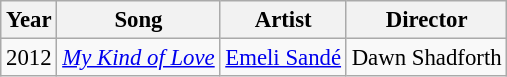<table class="wikitable" style="font-size:95%;">
<tr>
<th>Year</th>
<th>Song</th>
<th>Artist</th>
<th>Director</th>
</tr>
<tr>
<td>2012</td>
<td><em><a href='#'>My Kind of Love</a></em></td>
<td><a href='#'>Emeli Sandé</a></td>
<td>Dawn Shadforth</td>
</tr>
</table>
